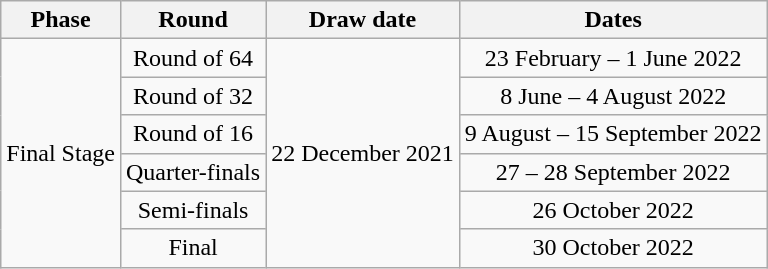<table class="wikitable" style="text-align:center">
<tr>
<th>Phase</th>
<th>Round</th>
<th>Draw date</th>
<th>Dates</th>
</tr>
<tr>
<td rowspan=6>Final Stage</td>
<td>Round of 64</td>
<td rowspan=6>22 December 2021</td>
<td>23 February – 1 June 2022</td>
</tr>
<tr>
<td>Round of 32</td>
<td>8 June – 4 August 2022</td>
</tr>
<tr>
<td>Round of 16</td>
<td>9 August – 15 September 2022</td>
</tr>
<tr>
<td>Quarter-finals</td>
<td>27 – 28 September 2022</td>
</tr>
<tr>
<td>Semi-finals</td>
<td>26 October 2022</td>
</tr>
<tr>
<td>Final</td>
<td>30 October 2022</td>
</tr>
</table>
